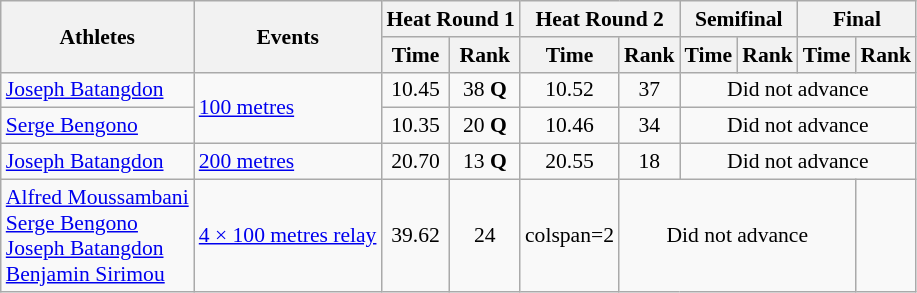<table class=wikitable style=font-size:90%>
<tr>
<th rowspan=2>Athletes</th>
<th rowspan=2>Events</th>
<th colspan=2>Heat Round 1</th>
<th colspan=2>Heat Round 2</th>
<th colspan=2>Semifinal</th>
<th colspan=2>Final</th>
</tr>
<tr>
<th>Time</th>
<th>Rank</th>
<th>Time</th>
<th>Rank</th>
<th>Time</th>
<th>Rank</th>
<th>Time</th>
<th>Rank</th>
</tr>
<tr>
<td><a href='#'>Joseph Batangdon</a></td>
<td rowspan=2><a href='#'>100 metres</a></td>
<td align=center>10.45</td>
<td align=center>38 <strong>Q</strong></td>
<td align=center>10.52</td>
<td align=center>37</td>
<td align=center colspan=4>Did not advance</td>
</tr>
<tr>
<td><a href='#'>Serge Bengono</a></td>
<td align=center>10.35</td>
<td align=center>20 <strong>Q</strong></td>
<td align=center>10.46</td>
<td align=center>34</td>
<td align=center colspan=4>Did not advance</td>
</tr>
<tr>
<td><a href='#'>Joseph Batangdon</a></td>
<td><a href='#'>200 metres</a></td>
<td align=center>20.70</td>
<td align=center>13 <strong>Q</strong></td>
<td align=center>20.55</td>
<td align=center>18</td>
<td align=center colspan=4>Did not advance</td>
</tr>
<tr>
<td><a href='#'>Alfred Moussambani</a><br><a href='#'>Serge Bengono</a><br><a href='#'>Joseph Batangdon</a><br><a href='#'>Benjamin Sirimou</a></td>
<td><a href='#'>4 × 100 metres relay</a></td>
<td align=center>39.62</td>
<td align=center>24</td>
<td>colspan=2 </td>
<td align=center colspan=4>Did not advance</td>
</tr>
</table>
